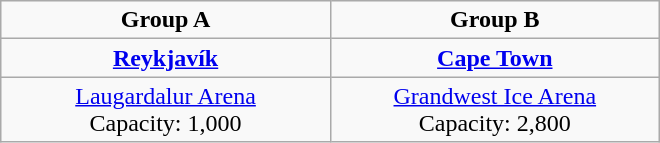<table class="wikitable" style="text-align:center;" width=440px>
<tr>
<td><strong>Group A</strong></td>
<td><strong>Group B</strong></td>
</tr>
<tr>
<td width=220px><strong><a href='#'>Reykjavík</a></strong></td>
<td width=220px><strong><a href='#'>Cape Town</a></strong></td>
</tr>
<tr>
<td><a href='#'>Laugardalur Arena</a><br>Capacity: 1,000</td>
<td><a href='#'>Grandwest Ice Arena</a><br>Capacity: 2,800</td>
</tr>
</table>
